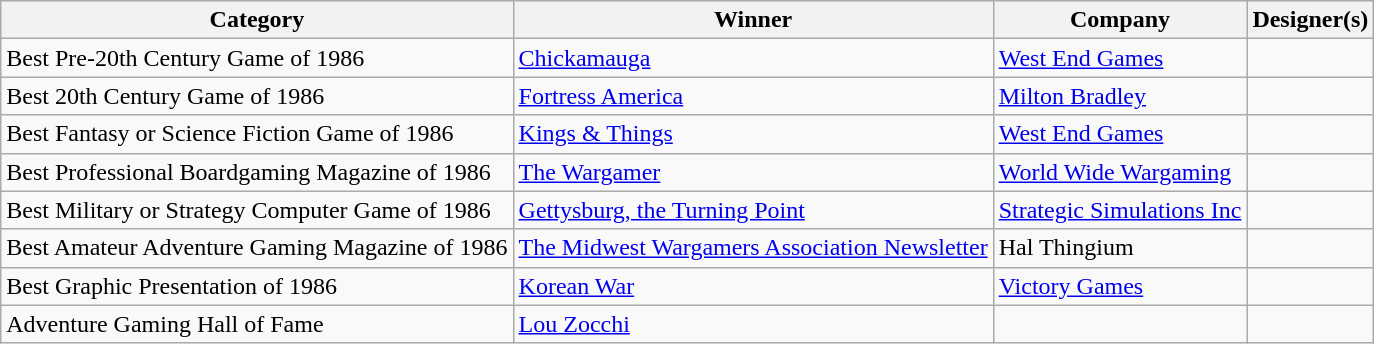<table class="wikitable">
<tr>
<th>Category</th>
<th>Winner</th>
<th>Company</th>
<th>Designer(s)</th>
</tr>
<tr>
<td>Best Pre-20th Century Game of 1986</td>
<td><a href='#'>Chickamauga</a></td>
<td><a href='#'>West End Games</a></td>
<td></td>
</tr>
<tr>
<td>Best 20th Century Game of 1986</td>
<td><a href='#'>Fortress America</a></td>
<td><a href='#'>Milton Bradley</a></td>
<td></td>
</tr>
<tr>
<td>Best Fantasy or Science Fiction Game of 1986</td>
<td><a href='#'>Kings & Things</a></td>
<td><a href='#'>West End Games</a></td>
<td></td>
</tr>
<tr>
<td>Best Professional Boardgaming Magazine of 1986</td>
<td><a href='#'>The Wargamer</a></td>
<td><a href='#'>World Wide Wargaming</a></td>
<td></td>
</tr>
<tr>
<td>Best Military or Strategy Computer Game of 1986</td>
<td><a href='#'>Gettysburg, the Turning Point</a></td>
<td><a href='#'>Strategic Simulations Inc</a></td>
<td></td>
</tr>
<tr>
<td>Best Amateur Adventure Gaming Magazine of 1986</td>
<td><a href='#'>The Midwest Wargamers Association Newsletter</a></td>
<td>Hal Thingium</td>
<td></td>
</tr>
<tr>
<td>Best Graphic Presentation of 1986</td>
<td><a href='#'>Korean War</a></td>
<td><a href='#'>Victory Games</a></td>
<td></td>
</tr>
<tr>
<td>Adventure Gaming Hall of Fame</td>
<td><a href='#'>Lou Zocchi</a></td>
<td></td>
<td></td>
</tr>
</table>
